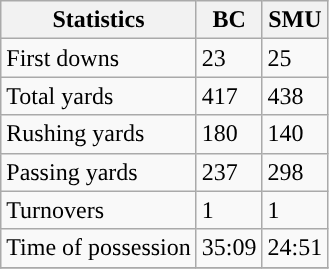<table class="wikitable" style="float: left;">
<tr>
<th>Statistics</th>
<th>BC</th>
<th>SMU</th>
</tr>
<tr>
<td>First downs</td>
<td>23</td>
<td>25</td>
</tr>
<tr>
<td>Total yards</td>
<td>417</td>
<td>438</td>
</tr>
<tr>
<td>Rushing yards</td>
<td>180</td>
<td>140</td>
</tr>
<tr>
<td>Passing yards</td>
<td>237</td>
<td>298</td>
</tr>
<tr>
<td>Turnovers</td>
<td>1</td>
<td>1</td>
</tr>
<tr>
<td>Time of possession</td>
<td>35:09</td>
<td>24:51</td>
</tr>
<tr>
</tr>
</table>
